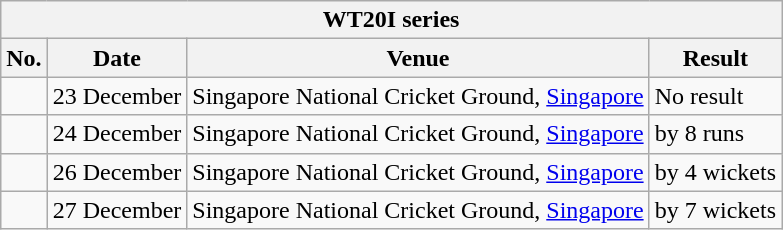<table class="wikitable">
<tr>
<th colspan="4">WT20I series</th>
</tr>
<tr>
<th>No.</th>
<th>Date</th>
<th>Venue</th>
<th>Result</th>
</tr>
<tr>
<td></td>
<td>23 December</td>
<td>Singapore National Cricket Ground, <a href='#'>Singapore</a></td>
<td>No result</td>
</tr>
<tr>
<td></td>
<td>24 December</td>
<td>Singapore National Cricket Ground, <a href='#'>Singapore</a></td>
<td> by 8 runs</td>
</tr>
<tr>
<td></td>
<td>26 December</td>
<td>Singapore National Cricket Ground, <a href='#'>Singapore</a></td>
<td> by 4 wickets</td>
</tr>
<tr>
<td></td>
<td>27 December</td>
<td>Singapore National Cricket Ground, <a href='#'>Singapore</a></td>
<td> by 7 wickets</td>
</tr>
</table>
